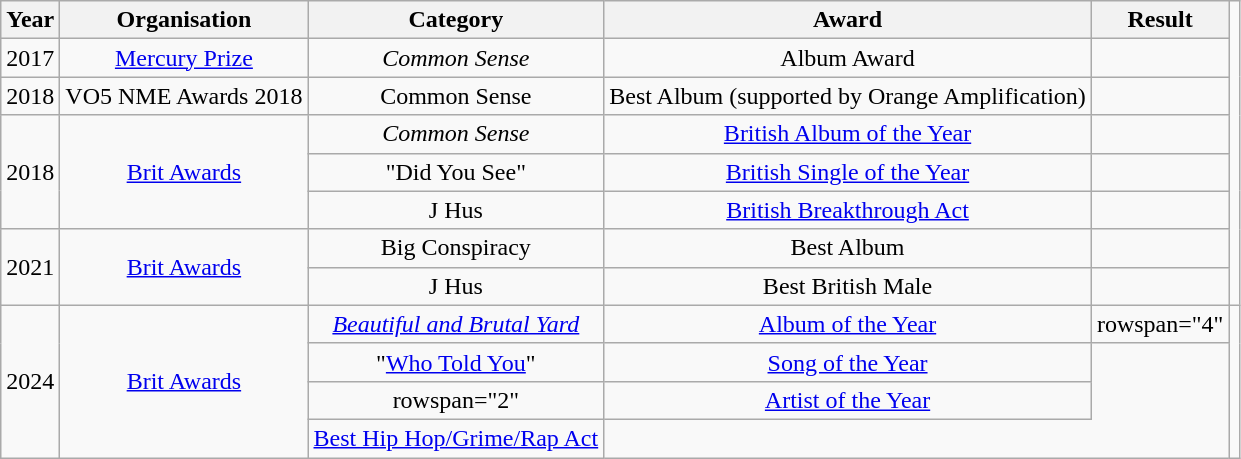<table class="wikitable plainrowheaders" style="text-align:center;">
<tr>
<th>Year</th>
<th>Organisation</th>
<th>Category</th>
<th>Award</th>
<th>Result</th>
</tr>
<tr>
<td>2017</td>
<td><a href='#'>Mercury Prize</a></td>
<td><em>Common Sense</em></td>
<td>Album Award</td>
<td></td>
</tr>
<tr>
<td>2018</td>
<td>VO5 NME Awards 2018</td>
<td>Common Sense</td>
<td>Best Album (supported by Orange Amplification)</td>
<td></td>
</tr>
<tr>
<td rowspan="3">2018</td>
<td rowspan="3"><a href='#'>Brit Awards</a></td>
<td><em>Common Sense</em></td>
<td><a href='#'>British Album of the Year</a></td>
<td></td>
</tr>
<tr>
<td>"Did You See"</td>
<td><a href='#'>British Single of the Year</a></td>
<td></td>
</tr>
<tr>
<td>J Hus</td>
<td><a href='#'>British Breakthrough Act</a></td>
<td></td>
</tr>
<tr>
<td rowspan="2">2021</td>
<td rowspan="2"><a href='#'>Brit Awards</a></td>
<td>Big Conspiracy</td>
<td>Best Album</td>
<td></td>
</tr>
<tr>
<td>J Hus</td>
<td>Best British Male</td>
<td></td>
</tr>
<tr>
<td rowspan="4">2024</td>
<td rowspan="4"><a href='#'>Brit Awards</a></td>
<td><em><a href='#'>Beautiful and Brutal Yard</a></em></td>
<td><a href='#'>Album of the Year</a></td>
<td>rowspan="4" </td>
<td rowspan="4"></td>
</tr>
<tr>
<td>"<a href='#'>Who Told You</a>" </td>
<td><a href='#'>Song of the Year</a></td>
</tr>
<tr>
<td>rowspan="2" </td>
<td><a href='#'>Artist of the Year</a></td>
</tr>
<tr>
<td><a href='#'>Best Hip Hop/Grime/Rap Act</a></td>
</tr>
</table>
